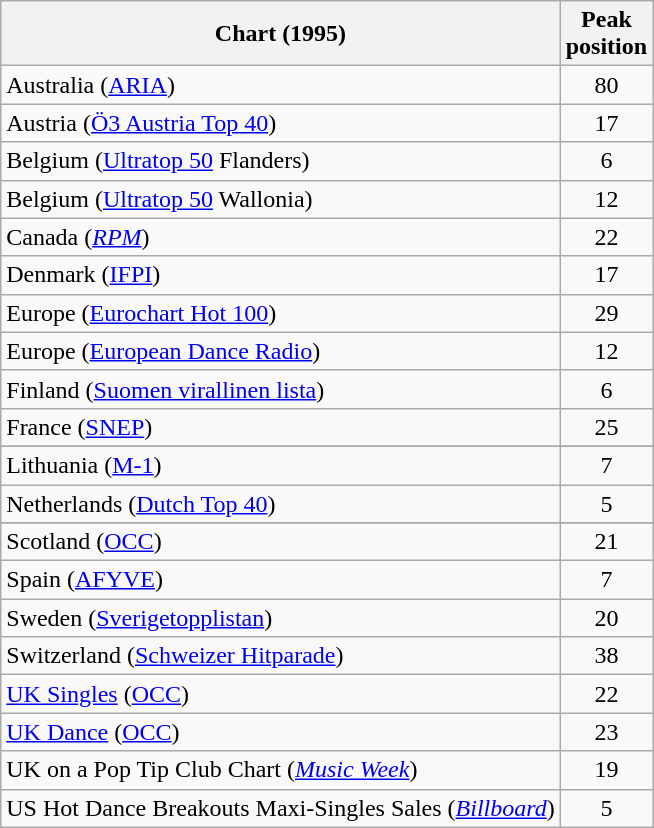<table class="wikitable sortable">
<tr>
<th>Chart (1995)</th>
<th>Peak<br>position</th>
</tr>
<tr>
<td>Australia (<a href='#'>ARIA</a>)</td>
<td align="center">80</td>
</tr>
<tr>
<td>Austria (<a href='#'>Ö3 Austria Top 40</a>)</td>
<td align="center">17</td>
</tr>
<tr>
<td>Belgium (<a href='#'>Ultratop 50</a> Flanders)</td>
<td align="center">6</td>
</tr>
<tr>
<td>Belgium (<a href='#'>Ultratop 50</a> Wallonia)</td>
<td align="center">12</td>
</tr>
<tr>
<td>Canada (<em><a href='#'>RPM</a></em>)</td>
<td align="center">22</td>
</tr>
<tr>
<td>Denmark (<a href='#'>IFPI</a>)</td>
<td align="center">17</td>
</tr>
<tr>
<td>Europe (<a href='#'>Eurochart Hot 100</a>)</td>
<td align="center">29</td>
</tr>
<tr>
<td>Europe (<a href='#'>European Dance Radio</a>)</td>
<td align="center">12</td>
</tr>
<tr>
<td>Finland (<a href='#'>Suomen virallinen lista</a>)</td>
<td align="center">6</td>
</tr>
<tr>
<td>France (<a href='#'>SNEP</a>)</td>
<td align="center">25</td>
</tr>
<tr>
</tr>
<tr>
<td>Lithuania (<a href='#'>M-1</a>)</td>
<td align="center">7</td>
</tr>
<tr>
<td>Netherlands (<a href='#'>Dutch Top 40</a>)</td>
<td align="center">5</td>
</tr>
<tr>
</tr>
<tr>
<td>Scotland (<a href='#'>OCC</a>)</td>
<td align="center">21</td>
</tr>
<tr>
<td>Spain (<a href='#'>AFYVE</a>)</td>
<td align="center">7</td>
</tr>
<tr>
<td>Sweden (<a href='#'>Sverigetopplistan</a>)</td>
<td align="center">20</td>
</tr>
<tr>
<td>Switzerland (<a href='#'>Schweizer Hitparade</a>)</td>
<td align="center">38</td>
</tr>
<tr>
<td><a href='#'>UK Singles</a> (<a href='#'>OCC</a>)</td>
<td align="center">22</td>
</tr>
<tr>
<td><a href='#'>UK Dance</a> (<a href='#'>OCC</a>)</td>
<td align="center">23</td>
</tr>
<tr>
<td>UK on a Pop Tip Club Chart (<em><a href='#'>Music Week</a></em>)</td>
<td align="center">19</td>
</tr>
<tr>
<td>US Hot Dance Breakouts Maxi-Singles Sales (<em><a href='#'>Billboard</a></em>)</td>
<td align="center">5</td>
</tr>
</table>
